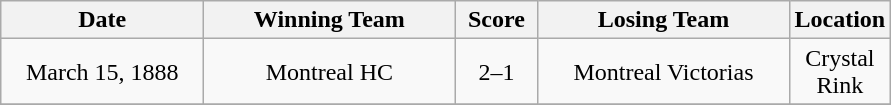<table class="wikitable" style="text-align:center;">
<tr>
<th style="width:8em">Date</th>
<th style="width:10em">Winning Team</th>
<th style="width:3em">Score</th>
<th style="width:10em">Losing Team</th>
<th style="width:3em">Location</th>
</tr>
<tr>
<td>March 15, 1888</td>
<td>Montreal HC</td>
<td>2–1</td>
<td>Montreal Victorias</td>
<td>Crystal Rink</td>
</tr>
<tr>
</tr>
</table>
